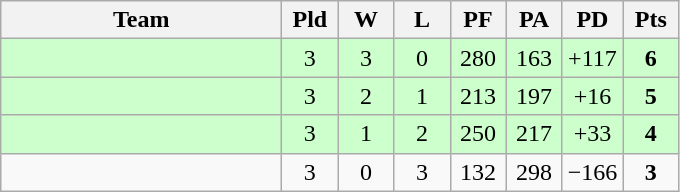<table class=wikitable style="text-align:center">
<tr>
<th width=180>Team</th>
<th width=30>Pld</th>
<th width=30>W</th>
<th width=30>L</th>
<th width=30>PF</th>
<th width=30>PA</th>
<th width=30>PD</th>
<th width=30>Pts</th>
</tr>
<tr align=center bgcolor="#ccffcc">
<td align=left></td>
<td>3</td>
<td>3</td>
<td>0</td>
<td>280</td>
<td>163</td>
<td>+117</td>
<td><strong>6</strong></td>
</tr>
<tr align=center bgcolor="#ccffcc">
<td align=left></td>
<td>3</td>
<td>2</td>
<td>1</td>
<td>213</td>
<td>197</td>
<td>+16</td>
<td><strong>5</strong></td>
</tr>
<tr align=center bgcolor="#ccffcc">
<td align=left></td>
<td>3</td>
<td>1</td>
<td>2</td>
<td>250</td>
<td>217</td>
<td>+33</td>
<td><strong>4</strong></td>
</tr>
<tr>
<td align=left></td>
<td>3</td>
<td>0</td>
<td>3</td>
<td>132</td>
<td>298</td>
<td>−166</td>
<td><strong>3</strong></td>
</tr>
</table>
